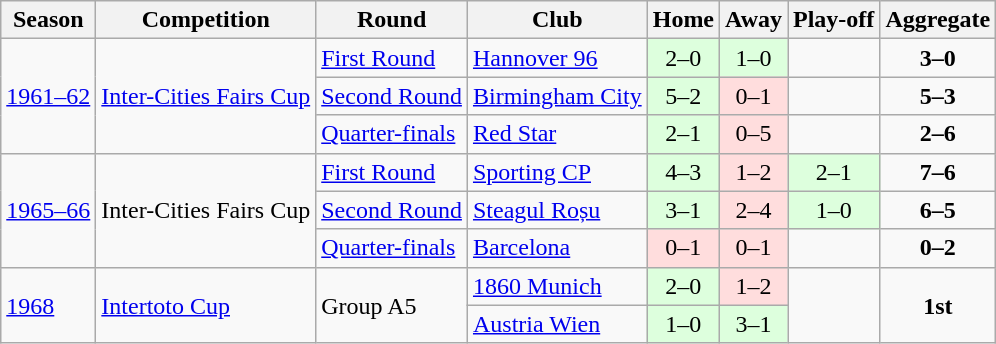<table class="wikitable" style="text-align:left">
<tr>
<th>Season</th>
<th>Competition</th>
<th>Round</th>
<th>Club</th>
<th>Home</th>
<th>Away</th>
<th>Play-off</th>
<th>Aggregate</th>
</tr>
<tr>
<td rowspan="3"><a href='#'>1961–62</a></td>
<td rowspan="3"><a href='#'>Inter-Cities Fairs Cup</a></td>
<td><a href='#'>First Round</a></td>
<td> <a href='#'>Hannover 96</a></td>
<td style="text-align:center; background:#dfd;">2–0</td>
<td style="text-align:center; background:#dfd;">1–0</td>
<td></td>
<td style="text-align:center;"><strong>3–0</strong></td>
</tr>
<tr>
<td><a href='#'>Second Round</a></td>
<td> <a href='#'>Birmingham City</a></td>
<td style="text-align:center; background:#dfd;">5–2</td>
<td style="text-align:center; background:#fdd;">0–1</td>
<td></td>
<td style="text-align:center;"><strong>5–3</strong></td>
</tr>
<tr>
<td><a href='#'>Quarter-finals</a></td>
<td> <a href='#'>Red Star</a></td>
<td style="text-align:center; background:#dfd;">2–1</td>
<td style="text-align:center; background:#fdd;">0–5</td>
<td></td>
<td style="text-align:center;"><strong>2–6</strong></td>
</tr>
<tr>
<td rowspan="3"><a href='#'>1965–66</a></td>
<td rowspan="3">Inter-Cities Fairs Cup</td>
<td><a href='#'>First Round</a></td>
<td> <a href='#'>Sporting CP</a></td>
<td style="text-align:center; background:#dfd;">4–3</td>
<td style="text-align:center; background:#fdd;">1–2</td>
<td style="text-align:center; background:#dfd;">2–1</td>
<td style="text-align:center;"><strong>7–6</strong></td>
</tr>
<tr>
<td><a href='#'>Second Round</a></td>
<td> <a href='#'>Steagul Roșu</a></td>
<td style="text-align:center; background:#dfd;">3–1</td>
<td style="text-align:center; background:#fdd;">2–4</td>
<td style="text-align:center; background:#dfd;">1–0</td>
<td style="text-align:center;"><strong>6–5</strong></td>
</tr>
<tr>
<td><a href='#'>Quarter-finals</a></td>
<td> <a href='#'>Barcelona</a></td>
<td style="text-align:center; background:#fdd;">0–1</td>
<td style="text-align:center; background:#fdd;">0–1</td>
<td></td>
<td style="text-align:center;"><strong>0–2</strong></td>
</tr>
<tr>
<td rowspan="2"><a href='#'>1968</a></td>
<td rowspan="2"><a href='#'>Intertoto Cup</a></td>
<td rowspan="2">Group A5</td>
<td> <a href='#'>1860 Munich</a></td>
<td style="text-align:center; background:#dfd;">2–0</td>
<td style="text-align:center; background:#fdd;">1–2</td>
<td style="text-align:center;" rowspan=2></td>
<td style="text-align:center;" rowspan=2><strong>1st</strong></td>
</tr>
<tr>
<td> <a href='#'>Austria Wien</a></td>
<td style="text-align:center; background:#dfd;">1–0</td>
<td style="text-align:center; background:#dfd;">3–1</td>
</tr>
</table>
